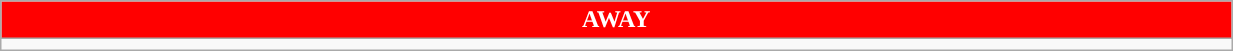<table class="wikitable collapsible collapsed" style="width:65%">
<tr>
<th colspan=7 ! style="color:#FFFFFF; background:#FF0000">AWAY</th>
</tr>
<tr>
<td></td>
</tr>
</table>
